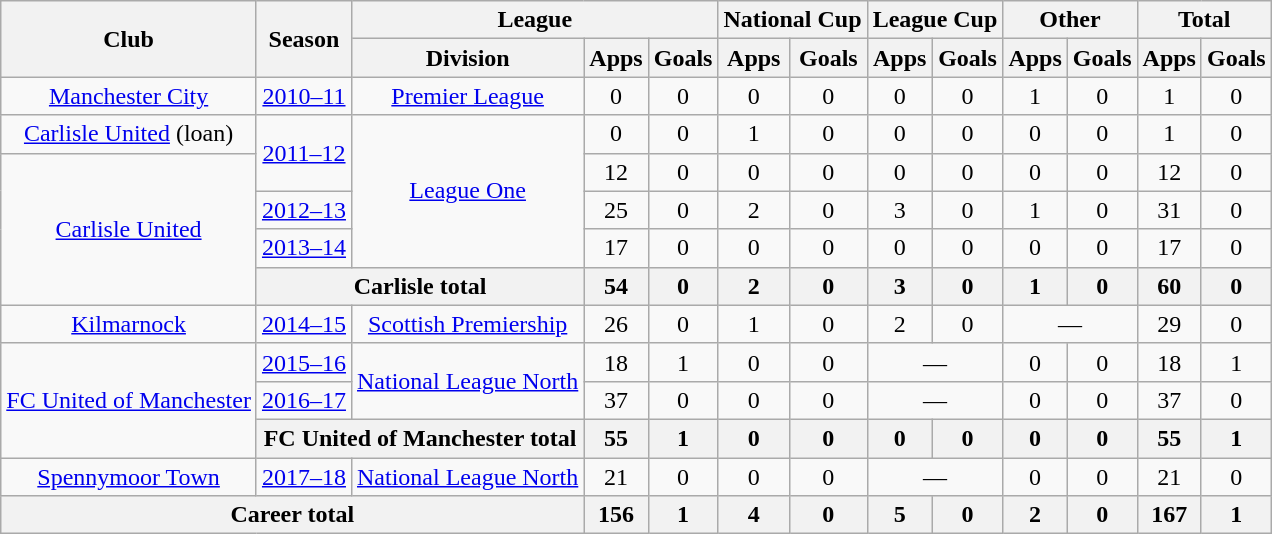<table class="wikitable" style="text-align:center">
<tr>
<th rowspan="2">Club</th>
<th rowspan="2">Season</th>
<th colspan="3">League</th>
<th colspan="2">National Cup</th>
<th colspan="2">League Cup</th>
<th colspan="2">Other</th>
<th colspan="2">Total</th>
</tr>
<tr>
<th>Division</th>
<th>Apps</th>
<th>Goals</th>
<th>Apps</th>
<th>Goals</th>
<th>Apps</th>
<th>Goals</th>
<th>Apps</th>
<th>Goals</th>
<th>Apps</th>
<th>Goals</th>
</tr>
<tr>
<td><a href='#'>Manchester City</a></td>
<td><a href='#'>2010–11</a></td>
<td><a href='#'>Premier League</a></td>
<td>0</td>
<td>0</td>
<td>0</td>
<td>0</td>
<td>0</td>
<td>0</td>
<td>1</td>
<td>0</td>
<td>1</td>
<td>0</td>
</tr>
<tr>
<td><a href='#'>Carlisle United</a> (loan)</td>
<td rowspan="2"><a href='#'>2011–12</a></td>
<td rowspan="4"><a href='#'>League One</a></td>
<td>0</td>
<td>0</td>
<td>1</td>
<td>0</td>
<td>0</td>
<td>0</td>
<td>0</td>
<td>0</td>
<td>1</td>
<td>0</td>
</tr>
<tr>
<td rowspan="4"><a href='#'>Carlisle United</a></td>
<td>12</td>
<td>0</td>
<td>0</td>
<td>0</td>
<td>0</td>
<td>0</td>
<td>0</td>
<td>0</td>
<td>12</td>
<td>0</td>
</tr>
<tr>
<td><a href='#'>2012–13</a></td>
<td>25</td>
<td>0</td>
<td>2</td>
<td>0</td>
<td>3</td>
<td>0</td>
<td>1</td>
<td>0</td>
<td>31</td>
<td>0</td>
</tr>
<tr>
<td><a href='#'>2013–14</a></td>
<td>17</td>
<td>0</td>
<td>0</td>
<td>0</td>
<td>0</td>
<td>0</td>
<td>0</td>
<td>0</td>
<td>17</td>
<td>0</td>
</tr>
<tr>
<th colspan="2">Carlisle total</th>
<th>54</th>
<th>0</th>
<th>2</th>
<th>0</th>
<th>3</th>
<th>0</th>
<th>1</th>
<th>0</th>
<th>60</th>
<th>0</th>
</tr>
<tr>
<td><a href='#'>Kilmarnock</a></td>
<td><a href='#'>2014–15</a></td>
<td><a href='#'>Scottish Premiership</a></td>
<td>26</td>
<td>0</td>
<td>1</td>
<td>0</td>
<td>2</td>
<td>0</td>
<td colspan="2">—</td>
<td>29</td>
<td>0</td>
</tr>
<tr>
<td rowspan="3"><a href='#'>FC United of Manchester</a></td>
<td><a href='#'>2015–16</a></td>
<td rowspan="2"><a href='#'>National League North</a></td>
<td>18</td>
<td>1</td>
<td>0</td>
<td>0</td>
<td colspan="2">—</td>
<td>0</td>
<td>0</td>
<td>18</td>
<td>1</td>
</tr>
<tr>
<td><a href='#'>2016–17</a></td>
<td>37</td>
<td>0</td>
<td>0</td>
<td>0</td>
<td colspan="2">—</td>
<td>0</td>
<td>0</td>
<td>37</td>
<td>0</td>
</tr>
<tr>
<th colspan="2">FC United of Manchester total</th>
<th>55</th>
<th>1</th>
<th>0</th>
<th>0</th>
<th>0</th>
<th>0</th>
<th>0</th>
<th>0</th>
<th>55</th>
<th>1</th>
</tr>
<tr>
<td><a href='#'>Spennymoor Town</a></td>
<td><a href='#'>2017–18</a></td>
<td><a href='#'>National League North</a></td>
<td>21</td>
<td>0</td>
<td>0</td>
<td>0</td>
<td colspan="2">—</td>
<td>0</td>
<td>0</td>
<td>21</td>
<td>0</td>
</tr>
<tr>
<th colspan="3">Career total</th>
<th>156</th>
<th>1</th>
<th>4</th>
<th>0</th>
<th>5</th>
<th>0</th>
<th>2</th>
<th>0</th>
<th>167</th>
<th>1</th>
</tr>
</table>
